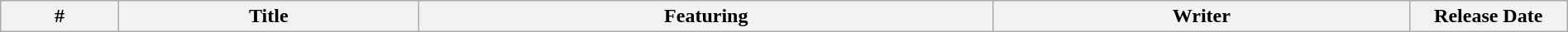<table class="wikitable plainrowheaders" style="width:100%;">
<tr>
<th>#</th>
<th>Title</th>
<th>Featuring</th>
<th>Writer</th>
<th width="120">Release Date<br>













</th>
</tr>
</table>
